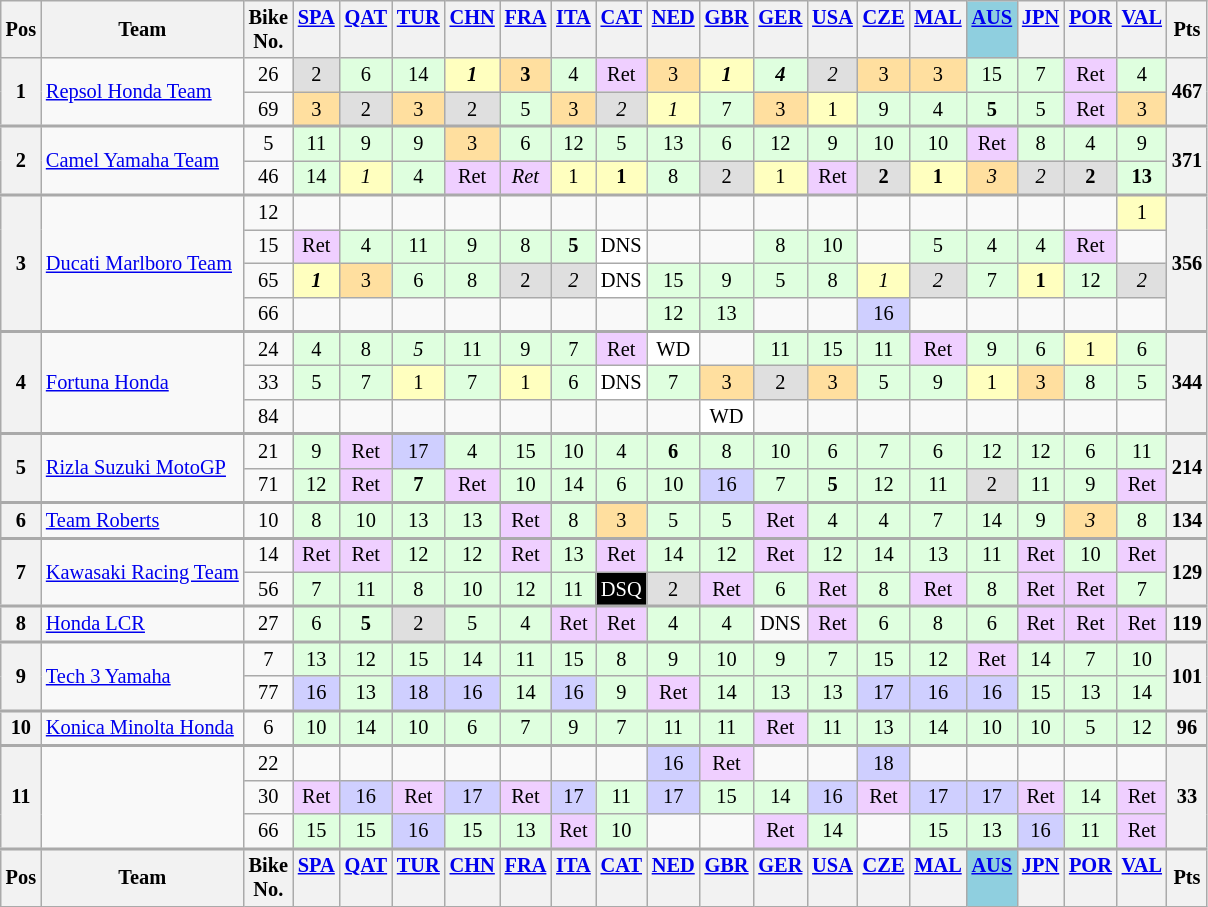<table class="wikitable" style="font-size: 85%; text-align:center">
<tr valign="top">
<th valign="middle" scope="col">Pos</th>
<th valign="middle" scope="col">Team</th>
<th valign="middle" scope="col">Bike<br>No.</th>
<th><a href='#'>SPA</a><br></th>
<th><a href='#'>QAT</a><br></th>
<th><a href='#'>TUR</a><br></th>
<th><a href='#'>CHN</a><br></th>
<th><a href='#'>FRA</a><br></th>
<th><a href='#'>ITA</a><br></th>
<th><a href='#'>CAT</a><br></th>
<th><a href='#'>NED</a><br></th>
<th><a href='#'>GBR</a><br></th>
<th><a href='#'>GER</a><br></th>
<th><a href='#'>USA</a><br></th>
<th><a href='#'>CZE</a><br></th>
<th><a href='#'>MAL</a><br></th>
<th style="background:#8fcfdf"><a href='#'>AUS</a><br></th>
<th><a href='#'>JPN</a><br></th>
<th><a href='#'>POR</a><br></th>
<th><a href='#'>VAL</a><br></th>
<th valign="middle">Pts</th>
</tr>
<tr>
<th rowspan="2">1</th>
<td align="left" rowspan="2"> <a href='#'>Repsol Honda Team</a></td>
<td>26</td>
<td style="background:#dfdfdf;">2</td>
<td style="background:#dfffdf;">6</td>
<td style="background:#dfffdf;">14</td>
<td style="background:#ffffbf;"><strong><em>1</em></strong></td>
<td style="background:#ffdf9f;"><strong>3</strong></td>
<td style="background:#dfffdf;">4</td>
<td style="background:#efcfff;">Ret</td>
<td style="background:#ffdf9f;">3</td>
<td style="background:#ffffbf;"><strong><em>1</em></strong></td>
<td style="background:#dfffdf;"><strong><em>4</em></strong></td>
<td style="background:#dfdfdf;"><em>2</em></td>
<td style="background:#ffdf9f;">3</td>
<td style="background:#ffdf9f;">3</td>
<td style="background:#dfffdf;">15</td>
<td style="background:#dfffdf;">7</td>
<td style="background:#efcfff;">Ret</td>
<td style="background:#dfffdf;">4</td>
<th rowspan="2">467</th>
</tr>
<tr>
<td>69</td>
<td style="background:#ffdf9f;">3</td>
<td style="background:#dfdfdf;">2</td>
<td style="background:#ffdf9f;">3</td>
<td style="background:#dfdfdf;">2</td>
<td style="background:#dfffdf;">5</td>
<td style="background:#ffdf9f;">3</td>
<td style="background:#dfdfdf;"><em>2</em></td>
<td style="background:#ffffbf;"><em>1</em></td>
<td style="background:#dfffdf;">7</td>
<td style="background:#ffdf9f;">3</td>
<td style="background:#ffffbf;">1</td>
<td style="background:#dfffdf;">9</td>
<td style="background:#dfffdf;">4</td>
<td style="background:#dfffdf;"><strong>5</strong></td>
<td style="background:#dfffdf;">5</td>
<td style="background:#efcfff;">Ret</td>
<td style="background:#ffdf9f;">3</td>
</tr>
<tr style="border-top:2px solid #aaaaaa">
<th rowspan="2">2</th>
<td align="left" rowspan="2"> <a href='#'>Camel Yamaha Team</a></td>
<td>5</td>
<td style="background:#dfffdf;">11</td>
<td style="background:#dfffdf;">9</td>
<td style="background:#dfffdf;">9</td>
<td style="background:#ffdf9f;">3</td>
<td style="background:#dfffdf;">6</td>
<td style="background:#dfffdf;">12</td>
<td style="background:#dfffdf;">5</td>
<td style="background:#dfffdf;">13</td>
<td style="background:#dfffdf;">6</td>
<td style="background:#dfffdf;">12</td>
<td style="background:#dfffdf;">9</td>
<td style="background:#dfffdf;">10</td>
<td style="background:#dfffdf;">10</td>
<td style="background:#efcfff;">Ret</td>
<td style="background:#dfffdf;">8</td>
<td style="background:#dfffdf;">4</td>
<td style="background:#dfffdf;">9</td>
<th rowspan="2">371</th>
</tr>
<tr>
<td>46</td>
<td style="background:#dfffdf;">14</td>
<td style="background:#ffffbf;"><em>1</em></td>
<td style="background:#dfffdf;">4</td>
<td style="background:#efcfff;">Ret</td>
<td style="background:#efcfff;"><em>Ret</em></td>
<td style="background:#ffffbf;">1</td>
<td style="background:#ffffbf;"><strong>1</strong></td>
<td style="background:#dfffdf;">8</td>
<td style="background:#dfdfdf;">2</td>
<td style="background:#ffffbf;">1</td>
<td style="background:#efcfff;">Ret</td>
<td style="background:#dfdfdf;"><strong>2</strong></td>
<td style="background:#ffffbf;"><strong>1</strong></td>
<td style="background:#ffdf9f;"><em> 3</em></td>
<td style="background:#dfdfdf;"><em>2</em></td>
<td style="background:#dfdfdf;"><strong>2</strong></td>
<td style="background:#dfffdf;"><strong>13</strong></td>
</tr>
<tr style="border-top:2px solid #aaaaaa">
<th rowspan="4">3</th>
<td align="left" rowspan="4"> <a href='#'>Ducati Marlboro Team</a></td>
<td>12</td>
<td></td>
<td></td>
<td></td>
<td></td>
<td></td>
<td></td>
<td></td>
<td></td>
<td></td>
<td></td>
<td></td>
<td></td>
<td></td>
<td></td>
<td></td>
<td></td>
<td style="background:#ffffbf;">1</td>
<th rowspan="4">356</th>
</tr>
<tr>
<td>15</td>
<td style="background:#efcfff;">Ret</td>
<td style="background:#dfffdf;">4</td>
<td style="background:#dfffdf;">11</td>
<td style="background:#dfffdf;">9</td>
<td style="background:#dfffdf;">8</td>
<td style="background:#dfffdf;"><strong>5</strong></td>
<td style="background:#ffffff;">DNS</td>
<td></td>
<td></td>
<td style="background:#dfffdf;">8</td>
<td style="background:#dfffdf;">10</td>
<td></td>
<td style="background:#dfffdf;">5</td>
<td style="background:#dfffdf;">4</td>
<td style="background:#dfffdf;">4</td>
<td style="background:#efcfff;">Ret</td>
<td></td>
</tr>
<tr>
<td>65</td>
<td style="background:#ffffbf;"><strong><em>1</em></strong></td>
<td style="background:#ffdf9f;">3</td>
<td style="background:#dfffdf;">6</td>
<td style="background:#dfffdf;">8</td>
<td style="background:#dfdfdf;">2</td>
<td style="background:#dfdfdf;"><em>2</em></td>
<td style="background:#ffffff;">DNS</td>
<td style="background:#dfffdf;">15</td>
<td style="background:#dfffdf;">9</td>
<td style="background:#dfffdf;">5</td>
<td style="background:#dfffdf;">8</td>
<td style="background:#ffffbf;"><em>1</em></td>
<td style="background:#dfdfdf;"><em>2</em></td>
<td style="background:#dfffdf;">7</td>
<td style="background:#ffffbf;"><strong>1</strong></td>
<td style="background:#dfffdf;">12</td>
<td style="background:#dfdfdf;"><em>2</em></td>
</tr>
<tr>
<td>66</td>
<td></td>
<td></td>
<td></td>
<td></td>
<td></td>
<td></td>
<td></td>
<td style="background:#dfffdf;">12</td>
<td style="background:#dfffdf;">13</td>
<td></td>
<td></td>
<td style="background:#cfcfff;">16</td>
<td></td>
<td></td>
<td></td>
<td></td>
<td></td>
</tr>
<tr style="border-top:2px solid #aaaaaa">
<th rowspan="3">4</th>
<td align="left" rowspan="3"> <a href='#'>Fortuna Honda</a></td>
<td>24</td>
<td style="background:#dfffdf;">4</td>
<td style="background:#dfffdf;">8</td>
<td style="background:#dfffdf;"><em>5</em></td>
<td style="background:#dfffdf;">11</td>
<td style="background:#dfffdf;">9</td>
<td style="background:#dfffdf;">7</td>
<td style="background:#efcfff;">Ret</td>
<td style="background:#ffffff;">WD</td>
<td></td>
<td style="background:#dfffdf;">11</td>
<td style="background:#dfffdf;">15</td>
<td style="background:#dfffdf;">11</td>
<td style="background:#efcfff;">Ret</td>
<td style="background:#dfffdf;">9</td>
<td style="background:#dfffdf;">6</td>
<td style="background:#ffffbf;">1</td>
<td style="background:#dfffdf;">6</td>
<th rowspan="3">344</th>
</tr>
<tr>
<td>33</td>
<td style="background:#dfffdf;">5</td>
<td style="background:#dfffdf;">7</td>
<td style="background:#ffffbf;">1</td>
<td style="background:#dfffdf;">7</td>
<td style="background:#ffffbf;">1</td>
<td style="background:#dfffdf;">6</td>
<td style="background:#ffffff;">DNS</td>
<td style="background:#dfffdf;">7</td>
<td style="background:#ffdf9f;">3</td>
<td style="background:#dfdfdf;">2</td>
<td style="background:#ffdf9f;">3</td>
<td style="background:#dfffdf;">5</td>
<td style="background:#dfffdf;">9</td>
<td style="background:#ffffbf;">1</td>
<td style="background:#ffdf9f;">3</td>
<td style="background:#dfffdf;">8</td>
<td style="background:#dfffdf;">5</td>
</tr>
<tr>
<td>84</td>
<td></td>
<td></td>
<td></td>
<td></td>
<td></td>
<td></td>
<td></td>
<td></td>
<td style="background:white;">WD</td>
<td></td>
<td></td>
<td></td>
<td></td>
<td></td>
<td></td>
<td></td>
<td></td>
</tr>
<tr style="border-top:2px solid #aaaaaa">
<th rowspan="2">5</th>
<td align="left" rowspan="2"> <a href='#'>Rizla Suzuki MotoGP</a></td>
<td>21</td>
<td style="background:#dfffdf;">9</td>
<td style="background:#efcfff;">Ret</td>
<td style="background:#cfcfff;">17</td>
<td style="background:#dfffdf;">4</td>
<td style="background:#dfffdf;">15</td>
<td style="background:#dfffdf;">10</td>
<td style="background:#dfffdf;">4</td>
<td style="background:#dfffdf;"><strong>6</strong></td>
<td style="background:#dfffdf;">8</td>
<td style="background:#dfffdf;">10</td>
<td style="background:#dfffdf;">6</td>
<td style="background:#dfffdf;">7</td>
<td style="background:#dfffdf;">6</td>
<td style="background:#dfffdf;">12</td>
<td style="background:#dfffdf;">12</td>
<td style="background:#dfffdf;">6</td>
<td style="background:#dfffdf;">11</td>
<th rowspan="2">214</th>
</tr>
<tr>
<td>71</td>
<td style="background:#dfffdf;">12</td>
<td style="background:#efcfff;">Ret</td>
<td style="background:#dfffdf;"><strong>7</strong></td>
<td style="background:#efcfff;">Ret</td>
<td style="background:#dfffdf;">10</td>
<td style="background:#dfffdf;">14</td>
<td style="background:#dfffdf;">6</td>
<td style="background:#dfffdf;">10</td>
<td style="background:#cfcfff;">16</td>
<td style="background:#dfffdf;">7</td>
<td style="background:#dfffdf;"><strong>5</strong></td>
<td style="background:#dfffdf;">12</td>
<td style="background:#dfffdf;">11</td>
<td style="background:#dfdfdf;">2</td>
<td style="background:#dfffdf;">11</td>
<td style="background:#dfffdf;">9</td>
<td style="background:#efcfff;">Ret</td>
</tr>
<tr style="border-top:2px solid #aaaaaa">
<th>6</th>
<td align="left"> <a href='#'>Team Roberts</a></td>
<td>10</td>
<td style="background:#dfffdf;">8</td>
<td style="background:#dfffdf;">10</td>
<td style="background:#dfffdf;">13</td>
<td style="background:#dfffdf;">13</td>
<td style="background:#efcfff;">Ret</td>
<td style="background:#dfffdf;">8</td>
<td style="background:#ffdf9f;">3</td>
<td style="background:#dfffdf;">5</td>
<td style="background:#dfffdf;">5</td>
<td style="background:#efcfff;">Ret</td>
<td style="background:#dfffdf;">4</td>
<td style="background:#dfffdf;">4</td>
<td style="background:#dfffdf;">7</td>
<td style="background:#dfffdf;">14</td>
<td style="background:#dfffdf;">9</td>
<td style="background:#ffdf9f;"><em>3</em></td>
<td style="background:#dfffdf;">8</td>
<th>134</th>
</tr>
<tr style="border-top:2px solid #aaaaaa">
<th rowspan="2">7</th>
<td align="left" rowspan="2"> <a href='#'>Kawasaki Racing Team</a></td>
<td>14</td>
<td style="background:#efcfff;">Ret</td>
<td style="background:#efcfff;">Ret</td>
<td style="background:#dfffdf;">12</td>
<td style="background:#dfffdf;">12</td>
<td style="background:#efcfff;">Ret</td>
<td style="background:#dfffdf;">13</td>
<td style="background:#efcfff;">Ret</td>
<td style="background:#dfffdf;">14</td>
<td style="background:#dfffdf;">12</td>
<td style="background:#efcfff;">Ret</td>
<td style="background:#dfffdf;">12</td>
<td style="background:#dfffdf;">14</td>
<td style="background:#dfffdf;">13</td>
<td style="background:#dfffdf;">11</td>
<td style="background:#efcfff;">Ret</td>
<td style="background:#dfffdf;">10</td>
<td style="background:#efcfff;">Ret</td>
<th rowspan="2">129</th>
</tr>
<tr>
<td>56</td>
<td style="background:#dfffdf;">7</td>
<td style="background:#dfffdf;">11</td>
<td style="background:#dfffdf;">8</td>
<td style="background:#dfffdf;">10</td>
<td style="background:#dfffdf;">12</td>
<td style="background:#dfffdf;">11</td>
<td style="background:#000000; color:white">DSQ</td>
<td style="background:#dfdfdf;">2</td>
<td style="background:#efcfff;">Ret</td>
<td style="background:#dfffdf;">6</td>
<td style="background:#efcfff;">Ret</td>
<td style="background:#dfffdf;">8</td>
<td style="background:#efcfff;">Ret</td>
<td style="background:#dfffdf;">8</td>
<td style="background:#efcfff;">Ret</td>
<td style="background:#efcfff;">Ret</td>
<td style="background:#dfffdf;">7</td>
</tr>
<tr style="border-top:2px solid #aaaaaa">
<th>8</th>
<td align="left"> <a href='#'>Honda LCR</a></td>
<td>27</td>
<td style="background:#dfffdf;">6</td>
<td style="background:#dfffdf;"><strong>5</strong></td>
<td style="background:#dfdfdf;">2</td>
<td style="background:#dfffdf;">5</td>
<td style="background:#dfffdf;">4</td>
<td style="background:#efcfff;">Ret</td>
<td style="background:#efcfff;">Ret</td>
<td style="background:#dfffdf;">4</td>
<td style="background:#dfffdf;">4</td>
<td>DNS</td>
<td style="background:#efcfff;">Ret</td>
<td style="background:#dfffdf;">6</td>
<td style="background:#dfffdf;">8</td>
<td style="background:#dfffdf;">6</td>
<td style="background:#efcfff;">Ret</td>
<td style="background:#efcfff;">Ret</td>
<td style="background:#efcfff;">Ret</td>
<th>119</th>
</tr>
<tr style="border-top:2px solid #aaaaaa">
<th rowspan="2">9</th>
<td align="left" rowspan="2"> <a href='#'>Tech 3 Yamaha</a></td>
<td>7</td>
<td style="background:#dfffdf;">13</td>
<td style="background:#dfffdf;">12</td>
<td style="background:#dfffdf;">15</td>
<td style="background:#dfffdf;">14</td>
<td style="background:#dfffdf;">11</td>
<td style="background:#dfffdf;">15</td>
<td style="background:#dfffdf;">8</td>
<td style="background:#dfffdf;">9</td>
<td style="background:#dfffdf;">10</td>
<td style="background:#dfffdf;">9</td>
<td style="background:#dfffdf;">7</td>
<td style="background:#dfffdf;">15</td>
<td style="background:#dfffdf;">12</td>
<td style="background:#efcfff;">Ret</td>
<td style="background:#dfffdf;">14</td>
<td style="background:#dfffdf;">7</td>
<td style="background:#dfffdf;">10</td>
<th rowspan="2">101</th>
</tr>
<tr>
<td>77</td>
<td style="background:#cfcfff;">16</td>
<td style="background:#dfffdf;">13</td>
<td style="background:#cfcfff;">18</td>
<td style="background:#cfcfff;">16</td>
<td style="background:#dfffdf;">14</td>
<td style="background:#cfcfff;">16</td>
<td style="background:#dfffdf;">9</td>
<td style="background:#efcfff;">Ret</td>
<td style="background:#dfffdf;">14</td>
<td style="background:#dfffdf;">13</td>
<td style="background:#dfffdf;">13</td>
<td style="background:#cfcfff;">17</td>
<td style="background:#cfcfff;">16</td>
<td style="background:#cfcfff;">16</td>
<td style="background:#dfffdf;">15</td>
<td style="background:#dfffdf;">13</td>
<td style="background:#dfffdf;">14</td>
</tr>
<tr style="border-top:2px solid #aaaaaa">
<th>10</th>
<td align="left"> <a href='#'>Konica Minolta Honda</a></td>
<td>6</td>
<td style="background:#dfffdf;">10</td>
<td style="background:#dfffdf;">14</td>
<td style="background:#dfffdf;">10</td>
<td style="background:#dfffdf;">6</td>
<td style="background:#dfffdf;">7</td>
<td style="background:#dfffdf;">9</td>
<td style="background:#dfffdf;">7</td>
<td style="background:#dfffdf;">11</td>
<td style="background:#dfffdf;">11</td>
<td style="background:#efcfff;">Ret</td>
<td style="background:#dfffdf;">11</td>
<td style="background:#dfffdf;">13</td>
<td style="background:#dfffdf;">14</td>
<td style="background:#dfffdf;">10</td>
<td style="background:#dfffdf;">10</td>
<td style="background:#dfffdf;">5</td>
<td style="background:#dfffdf;">12</td>
<th>96</th>
</tr>
<tr style="border-top:2px solid #aaaaaa">
<th rowspan="3">11</th>
<td align="left" rowspan="3"></td>
<td>22</td>
<td></td>
<td></td>
<td></td>
<td></td>
<td></td>
<td></td>
<td></td>
<td style="background:#cfcfff;">16</td>
<td style="background:#efcfff;">Ret</td>
<td></td>
<td></td>
<td style="background:#cfcfff;">18</td>
<td></td>
<td></td>
<td></td>
<td></td>
<td></td>
<th rowspan="3">33</th>
</tr>
<tr>
<td>30</td>
<td style="background:#efcfff;">Ret</td>
<td style="background:#cfcfff;">16</td>
<td style="background:#efcfff;">Ret</td>
<td style="background:#cfcfff;">17</td>
<td style="background:#efcfff;">Ret</td>
<td style="background:#cfcfff;">17</td>
<td style="background:#dfffdf;">11</td>
<td style="background:#cfcfff;">17</td>
<td style="background:#dfffdf;">15</td>
<td style="background:#dfffdf;">14</td>
<td style="background:#cfcfff;">16</td>
<td style="background:#efcfff;">Ret</td>
<td style="background:#cfcfff;">17</td>
<td style="background:#cfcfff;">17</td>
<td style="background:#efcfff;">Ret</td>
<td style="background:#dfffdf;">14</td>
<td style="background:#efcfff;">Ret</td>
</tr>
<tr>
<td>66</td>
<td style="background:#dfffdf;">15</td>
<td style="background:#dfffdf;">15</td>
<td style="background:#cfcfff;">16</td>
<td style="background:#dfffdf;">15</td>
<td style="background:#dfffdf;">13</td>
<td style="background:#efcfff;">Ret</td>
<td style="background:#dfffdf;">10</td>
<td></td>
<td></td>
<td style="background:#efcfff;">Ret</td>
<td style="background:#dfffdf;">14</td>
<td></td>
<td style="background:#dfffdf;">15</td>
<td style="background:#dfffdf;">13</td>
<td style="background:#cfcfff;">16</td>
<td style="background:#dfffdf;">11</td>
<td style="background:#efcfff;">Ret</td>
</tr>
<tr valign="top" style="border-top:2px solid #aaaaaa">
<th valign="middle" scope="col">Pos</th>
<th valign="middle" scope="col">Team</th>
<th valign="middle" scope="col">Bike<br>No.</th>
<th><a href='#'>SPA</a><br></th>
<th><a href='#'>QAT</a><br></th>
<th><a href='#'>TUR</a><br></th>
<th><a href='#'>CHN</a><br></th>
<th><a href='#'>FRA</a><br></th>
<th><a href='#'>ITA</a><br></th>
<th><a href='#'>CAT</a><br></th>
<th><a href='#'>NED</a><br></th>
<th><a href='#'>GBR</a><br></th>
<th><a href='#'>GER</a><br></th>
<th><a href='#'>USA</a><br></th>
<th><a href='#'>CZE</a><br></th>
<th><a href='#'>MAL</a><br></th>
<th style="background:#8fcfdf"><a href='#'>AUS</a><br></th>
<th><a href='#'>JPN</a><br></th>
<th><a href='#'>POR</a><br></th>
<th><a href='#'>VAL</a><br></th>
<th valign="middle">Pts</th>
</tr>
</table>
